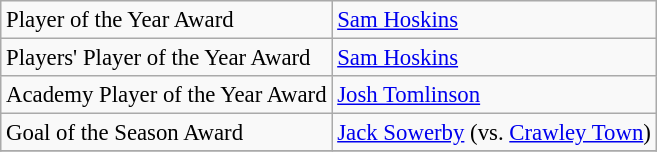<table class="wikitable" style="text-align:left; font-size:95%;">
<tr>
<td>Player of the Year Award</td>
<td><a href='#'>Sam Hoskins</a></td>
</tr>
<tr>
<td>Players' Player of the Year Award</td>
<td><a href='#'>Sam Hoskins</a></td>
</tr>
<tr>
<td>Academy Player of the Year Award</td>
<td><a href='#'>Josh Tomlinson</a></td>
</tr>
<tr>
<td>Goal of the Season Award</td>
<td><a href='#'>Jack Sowerby</a> (vs. <a href='#'>Crawley Town</a>)</td>
</tr>
<tr>
</tr>
</table>
